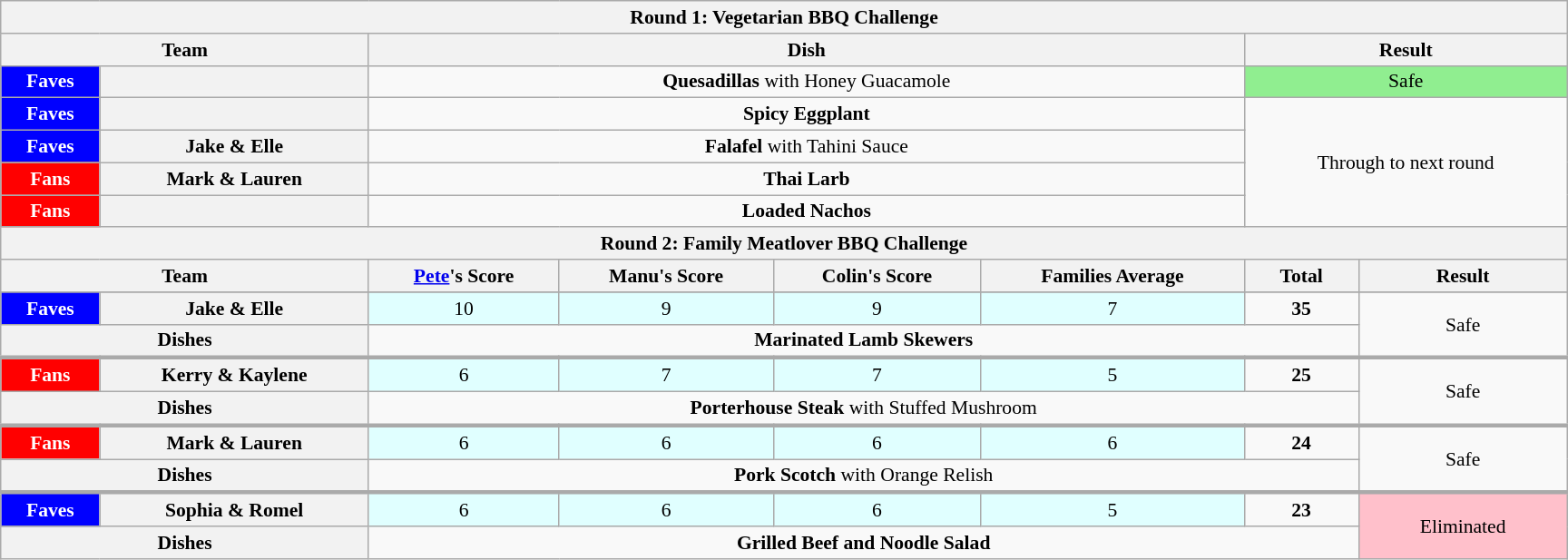<table class="wikitable plainrowheaders" style="margin:1em auto; text-align:center; font-size:90%; width:80em;">
<tr>
<th colspan="8" >Round 1: Vegetarian BBQ Challenge</th>
</tr>
<tr>
<th colspan="2">Team</th>
<th colspan=4>Dish</th>
<th colspan=2>Result</th>
</tr>
<tr>
<td style="text-align:center; background:blue; color:white;"><strong>Faves</strong></td>
<th></th>
<td colspan=4><strong>Quesadillas</strong> with Honey Guacamole</td>
<td colspan=2 bgcolor=lightgreen>Safe</td>
</tr>
<tr>
<td style="text-align:center; background:blue; color:white;"><strong>Faves</strong></td>
<th></th>
<td colspan=4><strong>Spicy Eggplant</strong></td>
<td colspan=2 rowspan=4>Through to next round</td>
</tr>
<tr>
<td style="text-align:center; background:blue; color:white;"><strong>Faves</strong></td>
<th>Jake & Elle</th>
<td colspan=4><strong>Falafel</strong> with Tahini Sauce</td>
</tr>
<tr>
<td style="text-align:center; background:red; color:white;"><strong>Fans</strong></td>
<th>Mark & Lauren</th>
<td colspan=4><strong>Thai Larb</strong></td>
</tr>
<tr>
<td style="text-align:center; background:red; color:white;"><strong>Fans</strong></td>
<th></th>
<td colspan=4><strong>Loaded Nachos</strong></td>
</tr>
<tr>
<th colspan="8" >Round 2: Family Meatlover BBQ Challenge</th>
</tr>
<tr>
<th colspan=2 scope="col">Team</th>
<th><a href='#'>Pete</a>'s Score</th>
<th>Manu's Score</th>
<th>Colin's Score</th>
<th>Families Average</th>
<th scope="col">Total<br><small></small></th>
<th>Result</th>
</tr>
<tr>
</tr>
<tr>
<th style="text-align:center; background:blue; color:white;"><strong>Faves</strong></th>
<th rowspan="1">Jake & Elle</th>
<td rowspan="1" bgcolor="#e0ffff">10</td>
<td rowspan="1" bgcolor="#e0ffff">9</td>
<td rowspan="1" bgcolor="#e0ffff">9</td>
<td bgcolor="#e0ffff">7</td>
<td rowspan="1"><strong>35</strong></td>
<td rowspan="2">Safe</td>
</tr>
<tr>
<th colspan=2>Dishes</th>
<td colspan="5"><strong>Marinated Lamb Skewers</strong></td>
</tr>
<tr style="border-top:3px solid #aaa;">
<th style="text-align:center; background:red; color:white;"><strong>Fans</strong></th>
<th rowspan="1">Kerry & Kaylene</th>
<td rowspan="1" bgcolor="#e0ffff">6</td>
<td rowspan="1" bgcolor="#e0ffff">7</td>
<td rowspan="1" bgcolor="#e0ffff">7</td>
<td rowspan="1" bgcolor="#e0ffff">5</td>
<td rowspan="1"><strong>25</strong></td>
<td rowspan=2>Safe</td>
</tr>
<tr>
<th colspan="2">Dishes</th>
<td colspan="5"><strong>Porterhouse Steak</strong> with Stuffed Mushroom</td>
</tr>
<tr style="border-top:3px solid #aaa;">
<th style="text-align:center; background:red; color:white;"><strong>Fans</strong></th>
<th rowspan="1">Mark & Lauren</th>
<td rowspan="1" bgcolor="#e0ffff">6</td>
<td rowspan="1" bgcolor="#e0ffff">6</td>
<td rowspan="1" bgcolor="#e0ffff">6</td>
<td rowspan="1" bgcolor="#e0ffff">6</td>
<td rowspan="1"><strong>24</strong></td>
<td rowspan=2>Safe</td>
</tr>
<tr>
<th colspan="2">Dishes</th>
<td colspan="5"><strong>Pork Scotch</strong> with Orange Relish</td>
</tr>
<tr style="border-top:3px solid #aaa;">
<th style="text-align:center; background:blue; color:white;"><strong>Faves</strong></th>
<th rowspan="1">Sophia & Romel</th>
<td rowspan="1" bgcolor="#e0ffff">6</td>
<td rowspan="1" bgcolor="#e0ffff">6</td>
<td rowspan="1" bgcolor="#e0ffff">6</td>
<td rowspan="1" bgcolor="#e0ffff">5</td>
<td rowspan="1"><strong>23</strong></td>
<td rowspan=2 bgcolor=pink>Eliminated</td>
</tr>
<tr>
<th colspan="2">Dishes</th>
<td colspan="5"><strong>Grilled Beef and Noodle Salad</strong></td>
</tr>
</table>
